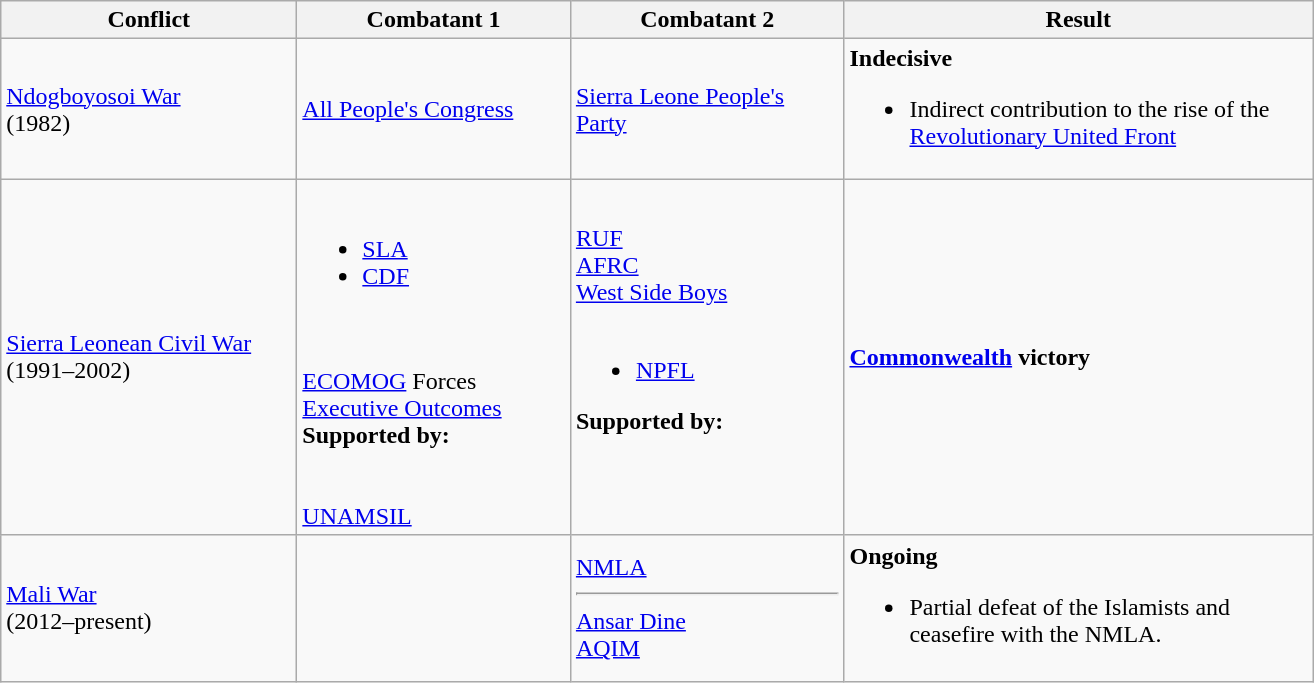<table class="wikitable">
<tr>
<th width="190">Conflict</th>
<th width="175">Combatant 1</th>
<th width="175">Combatant 2</th>
<th width="305">Result</th>
</tr>
<tr>
<td><a href='#'>Ndogboyosoi War</a><br>(1982)</td>
<td><a href='#'>All People's Congress</a></td>
<td><a href='#'>Sierra Leone People's Party</a></td>
<td><strong>Indecisive</strong><br><ul><li>Indirect contribution to the rise of the <a href='#'>Revolutionary United Front</a></li></ul></td>
</tr>
<tr>
<td><a href='#'>Sierra Leonean Civil War</a><br>(1991–2002)</td>
<td><br><ul><li><a href='#'>SLA</a></li><li><a href='#'>CDF</a></li></ul><br><br><a href='#'>ECOMOG</a> Forces<br><a href='#'>Executive Outcomes</a> 
<strong>Supported by:</strong><br>
<br><br> <a href='#'>UNAMSIL</a></td>
<td> <a href='#'>RUF</a><br> <a href='#'>AFRC</a><br><a href='#'>West Side Boys</a><br><br><ul><li><a href='#'>NPFL</a></li></ul><strong>Supported by:</strong><br>
<br><br></td>
<td><strong><a href='#'>Commonwealth</a> victory</strong></td>
</tr>
<tr>
<td><a href='#'>Mali War</a><br>(2012–present)</td>
<td><br><br><br><br><br></td>
<td> <a href='#'>NMLA</a><hr> <a href='#'>Ansar Dine</a><br> <a href='#'>AQIM</a></td>
<td><strong>Ongoing</strong><br><ul><li>Partial defeat of the Islamists and ceasefire with the NMLA.</li></ul></td>
</tr>
</table>
